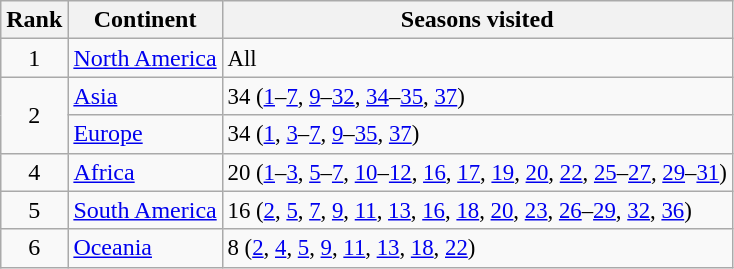<table class="wikitable">
<tr>
<th>Rank</th>
<th>Continent</th>
<th>Seasons visited</th>
</tr>
<tr>
<td style="text-align:center;">1</td>
<td><a href='#'>North America</a></td>
<td style="font-size:95%">All</td>
</tr>
<tr>
<td rowspan="2" style="text-align:center;">2</td>
<td><a href='#'>Asia</a></td>
<td style="font-size:95%">34 (<a href='#'>1</a>–<a href='#'>7</a>, <a href='#'>9</a>–<a href='#'>32</a>, <a href='#'>34</a>–<a href='#'>35</a>, <a href='#'>37</a>)</td>
</tr>
<tr>
<td><a href='#'>Europe</a></td>
<td style="font-size:95%">34 (<a href='#'>1</a>, <a href='#'>3</a>–<a href='#'>7</a>, <a href='#'>9</a>–<a href='#'>35</a>, <a href='#'>37</a>)</td>
</tr>
<tr>
<td style="text-align:center;">4</td>
<td><a href='#'>Africa</a></td>
<td style="font-size:95%">20 (<a href='#'>1</a>–<a href='#'>3</a>, <a href='#'>5</a>–<a href='#'>7</a>, <a href='#'>10</a>–<a href='#'>12</a>, <a href='#'>16</a>, <a href='#'>17</a>, <a href='#'>19</a>, <a href='#'>20</a>, <a href='#'>22</a>, <a href='#'>25</a>–<a href='#'>27</a>, <a href='#'>29</a>–<a href='#'>31</a>)</td>
</tr>
<tr>
<td style="text-align:center;">5</td>
<td><a href='#'>South America</a></td>
<td style="font-size:95%">16 (<a href='#'>2</a>, <a href='#'>5</a>, <a href='#'>7</a>, <a href='#'>9</a>, <a href='#'>11</a>, <a href='#'>13</a>, <a href='#'>16</a>, <a href='#'>18</a>, <a href='#'>20</a>, <a href='#'>23</a>, <a href='#'>26</a>–<a href='#'>29</a>, <a href='#'>32</a>, <a href='#'>36</a>)</td>
</tr>
<tr>
<td style="text-align:center;">6</td>
<td><a href='#'>Oceania</a></td>
<td style="font-size:95%">8 (<a href='#'>2</a>, <a href='#'>4</a>, <a href='#'>5</a>, <a href='#'>9</a>, <a href='#'>11</a>, <a href='#'>13</a>, <a href='#'>18</a>, <a href='#'>22</a>)</td>
</tr>
</table>
